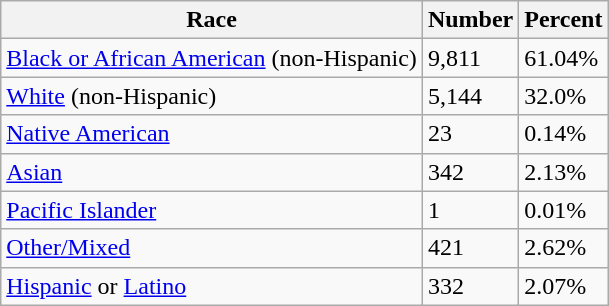<table class="wikitable">
<tr>
<th>Race</th>
<th>Number</th>
<th>Percent</th>
</tr>
<tr>
<td><a href='#'>Black or African American</a> (non-Hispanic)</td>
<td>9,811</td>
<td>61.04%</td>
</tr>
<tr>
<td><a href='#'>White</a> (non-Hispanic)</td>
<td>5,144</td>
<td>32.0%</td>
</tr>
<tr>
<td><a href='#'>Native American</a></td>
<td>23</td>
<td>0.14%</td>
</tr>
<tr>
<td><a href='#'>Asian</a></td>
<td>342</td>
<td>2.13%</td>
</tr>
<tr>
<td><a href='#'>Pacific Islander</a></td>
<td>1</td>
<td>0.01%</td>
</tr>
<tr>
<td><a href='#'>Other/Mixed</a></td>
<td>421</td>
<td>2.62%</td>
</tr>
<tr>
<td><a href='#'>Hispanic</a> or <a href='#'>Latino</a></td>
<td>332</td>
<td>2.07%</td>
</tr>
</table>
